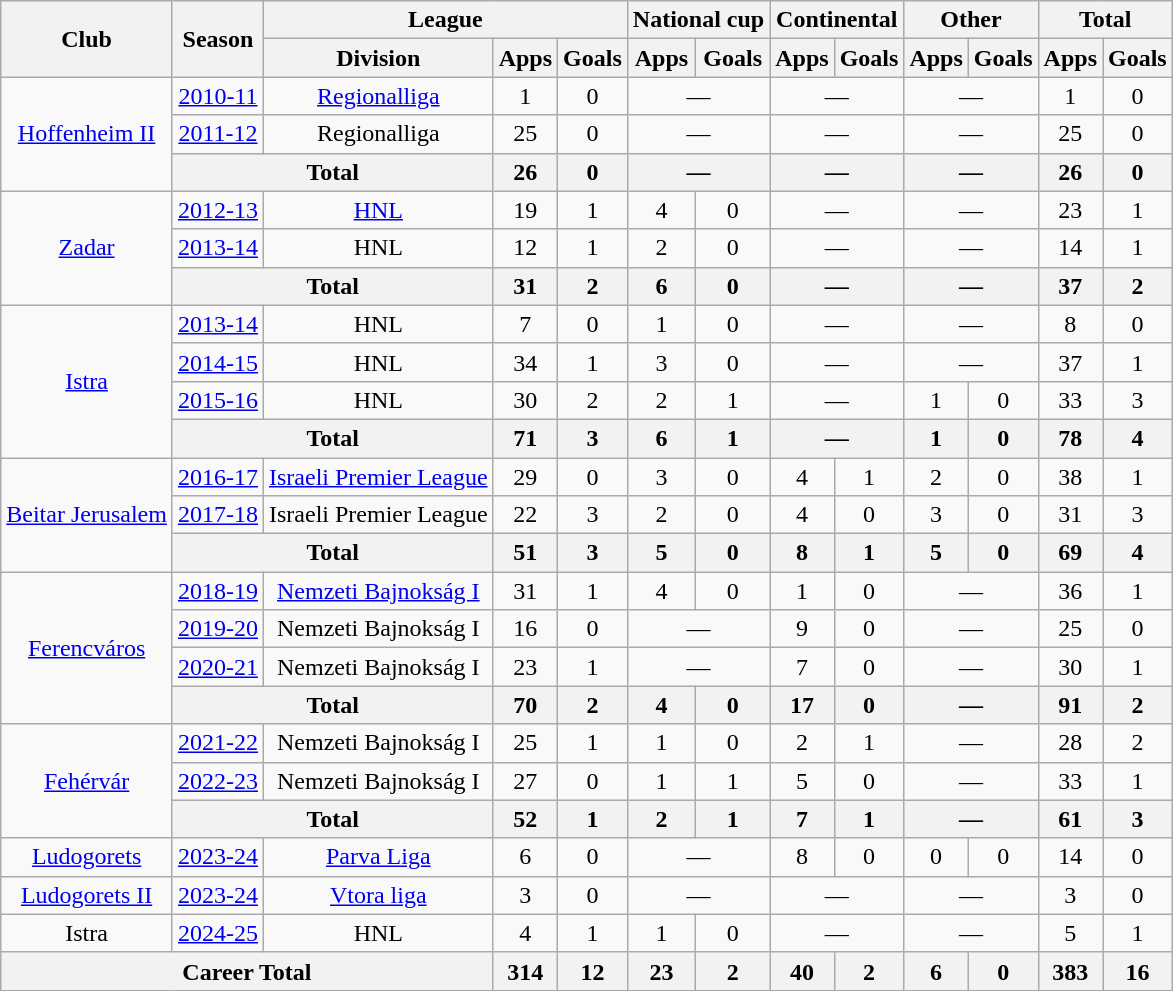<table class="wikitable" style="text-align: center;">
<tr>
<th rowspan="2">Club</th>
<th rowspan="2">Season</th>
<th colspan="3">League</th>
<th colspan="2">National cup</th>
<th colspan="2">Continental</th>
<th colspan="2">Other</th>
<th colspan="2">Total</th>
</tr>
<tr>
<th>Division</th>
<th>Apps</th>
<th>Goals</th>
<th>Apps</th>
<th>Goals</th>
<th>Apps</th>
<th>Goals</th>
<th>Apps</th>
<th>Goals</th>
<th>Apps</th>
<th>Goals</th>
</tr>
<tr>
<td rowspan="3"><a href='#'>Hoffenheim II</a></td>
<td><a href='#'>2010-11</a></td>
<td><a href='#'>Regionalliga</a></td>
<td>1</td>
<td>0</td>
<td colspan="2">—</td>
<td colspan="2">—</td>
<td colspan="2">—</td>
<td>1</td>
<td>0</td>
</tr>
<tr>
<td><a href='#'>2011-12</a></td>
<td>Regionalliga</td>
<td>25</td>
<td>0</td>
<td colspan="2">—</td>
<td colspan="2">—</td>
<td colspan="2">—</td>
<td>25</td>
<td>0</td>
</tr>
<tr>
<th colspan="2">Total</th>
<th>26</th>
<th>0</th>
<th colspan="2">—</th>
<th colspan="2">—</th>
<th colspan="2">—</th>
<th>26</th>
<th>0</th>
</tr>
<tr>
<td rowspan="3"><a href='#'>Zadar</a></td>
<td><a href='#'>2012-13</a></td>
<td><a href='#'>HNL</a></td>
<td>19</td>
<td>1</td>
<td>4</td>
<td>0</td>
<td colspan="2">—</td>
<td colspan="2">—</td>
<td>23</td>
<td>1</td>
</tr>
<tr>
<td><a href='#'>2013-14</a></td>
<td>HNL</td>
<td>12</td>
<td>1</td>
<td>2</td>
<td>0</td>
<td colspan="2">—</td>
<td colspan="2">—</td>
<td>14</td>
<td>1</td>
</tr>
<tr>
<th colspan="2">Total</th>
<th>31</th>
<th>2</th>
<th>6</th>
<th>0</th>
<th colspan="2">—</th>
<th colspan="2">—</th>
<th>37</th>
<th>2</th>
</tr>
<tr>
<td rowspan="4"><a href='#'>Istra</a></td>
<td><a href='#'>2013-14</a></td>
<td>HNL</td>
<td>7</td>
<td>0</td>
<td>1</td>
<td>0</td>
<td colspan="2">—</td>
<td colspan="2">—</td>
<td>8</td>
<td>0</td>
</tr>
<tr>
<td><a href='#'>2014-15</a></td>
<td>HNL</td>
<td>34</td>
<td>1</td>
<td>3</td>
<td>0</td>
<td colspan="2">—</td>
<td colspan="2">—</td>
<td>37</td>
<td>1</td>
</tr>
<tr>
<td><a href='#'>2015-16</a></td>
<td>HNL</td>
<td>30</td>
<td>2</td>
<td>2</td>
<td>1</td>
<td colspan="2">—</td>
<td>1</td>
<td>0</td>
<td>33</td>
<td>3</td>
</tr>
<tr>
<th colspan="2">Total</th>
<th>71</th>
<th>3</th>
<th>6</th>
<th>1</th>
<th colspan="2">—</th>
<th>1</th>
<th>0</th>
<th>78</th>
<th>4</th>
</tr>
<tr>
<td rowspan="3"><a href='#'>Beitar Jerusalem</a></td>
<td><a href='#'>2016-17</a></td>
<td><a href='#'>Israeli Premier League</a></td>
<td>29</td>
<td>0</td>
<td>3</td>
<td>0</td>
<td>4</td>
<td>1</td>
<td>2</td>
<td>0</td>
<td>38</td>
<td>1</td>
</tr>
<tr>
<td><a href='#'>2017-18</a></td>
<td>Israeli Premier League</td>
<td>22</td>
<td>3</td>
<td>2</td>
<td>0</td>
<td>4</td>
<td>0</td>
<td>3</td>
<td>0</td>
<td>31</td>
<td>3</td>
</tr>
<tr>
<th colspan="2">Total</th>
<th>51</th>
<th>3</th>
<th>5</th>
<th>0</th>
<th>8</th>
<th>1</th>
<th>5</th>
<th>0</th>
<th>69</th>
<th>4</th>
</tr>
<tr>
<td rowspan="4"><a href='#'>Ferencváros</a></td>
<td><a href='#'>2018-19</a></td>
<td><a href='#'>Nemzeti Bajnokság I</a></td>
<td>31</td>
<td>1</td>
<td>4</td>
<td>0</td>
<td>1</td>
<td>0</td>
<td colspan="2">—</td>
<td>36</td>
<td>1</td>
</tr>
<tr>
<td><a href='#'>2019-20</a></td>
<td>Nemzeti Bajnokság I</td>
<td>16</td>
<td>0</td>
<td colspan="2">—</td>
<td>9</td>
<td>0</td>
<td colspan="2">—</td>
<td>25</td>
<td>0</td>
</tr>
<tr>
<td><a href='#'>2020-21</a></td>
<td>Nemzeti Bajnokság I</td>
<td>23</td>
<td>1</td>
<td colspan="2">—</td>
<td>7</td>
<td>0</td>
<td colspan="2">—</td>
<td>30</td>
<td>1</td>
</tr>
<tr>
<th colspan="2">Total</th>
<th>70</th>
<th>2</th>
<th>4</th>
<th>0</th>
<th>17</th>
<th>0</th>
<th colspan="2">—</th>
<th>91</th>
<th>2</th>
</tr>
<tr>
<td rowspan="3"><a href='#'>Fehérvár</a></td>
<td><a href='#'>2021-22</a></td>
<td>Nemzeti Bajnokság I</td>
<td>25</td>
<td>1</td>
<td>1</td>
<td>0</td>
<td>2</td>
<td>1</td>
<td colspan="2">—</td>
<td>28</td>
<td>2</td>
</tr>
<tr>
<td><a href='#'>2022-23</a></td>
<td>Nemzeti Bajnokság I</td>
<td>27</td>
<td>0</td>
<td>1</td>
<td>1</td>
<td>5</td>
<td>0</td>
<td colspan="2">—</td>
<td>33</td>
<td>1</td>
</tr>
<tr>
<th colspan="2">Total</th>
<th>52</th>
<th>1</th>
<th>2</th>
<th>1</th>
<th>7</th>
<th>1</th>
<th colspan="2">—</th>
<th>61</th>
<th>3</th>
</tr>
<tr>
<td><a href='#'>Ludogorets</a></td>
<td><a href='#'>2023-24</a></td>
<td><a href='#'>Parva Liga</a></td>
<td>6</td>
<td>0</td>
<td colspan="2">—</td>
<td>8</td>
<td>0</td>
<td>0</td>
<td>0</td>
<td>14</td>
<td>0</td>
</tr>
<tr>
<td><a href='#'>Ludogorets II</a></td>
<td><a href='#'>2023-24</a></td>
<td><a href='#'>Vtora liga</a></td>
<td>3</td>
<td>0</td>
<td colspan="2">—</td>
<td colspan="2">—</td>
<td colspan="2">—</td>
<td>3</td>
<td>0</td>
</tr>
<tr>
<td>Istra</td>
<td><a href='#'>2024-25</a></td>
<td>HNL</td>
<td>4</td>
<td>1</td>
<td>1</td>
<td>0</td>
<td colspan="2">—</td>
<td colspan="2">—</td>
<td>5</td>
<td>1</td>
</tr>
<tr>
<th colspan="3">Career Total</th>
<th>314</th>
<th>12</th>
<th>23</th>
<th>2</th>
<th>40</th>
<th>2</th>
<th>6</th>
<th>0</th>
<th>383</th>
<th>16</th>
</tr>
</table>
